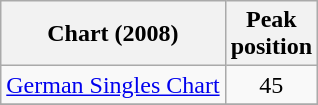<table class="wikitable">
<tr>
<th align="center">Chart (2008)</th>
<th align="center">Peak<br>position</th>
</tr>
<tr>
<td align="left"><a href='#'>German Singles Chart</a></td>
<td align="center">45</td>
</tr>
<tr>
</tr>
</table>
